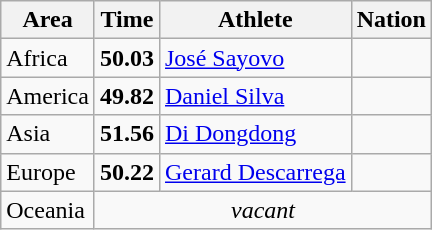<table class="wikitable">
<tr>
<th>Area</th>
<th>Time</th>
<th>Athlete</th>
<th>Nation</th>
</tr>
<tr>
<td>Africa</td>
<td><strong>50.03</strong></td>
<td><a href='#'>José Sayovo</a></td>
<td></td>
</tr>
<tr>
<td>America</td>
<td><strong>49.82</strong> </td>
<td><a href='#'>Daniel Silva</a></td>
<td></td>
</tr>
<tr>
<td>Asia</td>
<td><strong>51.56</strong></td>
<td><a href='#'>Di Dongdong</a></td>
<td></td>
</tr>
<tr>
<td>Europe</td>
<td><strong>50.22</strong></td>
<td><a href='#'>Gerard Descarrega</a></td>
<td></td>
</tr>
<tr>
<td>Oceania</td>
<td colspan=3 align=center><em>vacant</em></td>
</tr>
</table>
